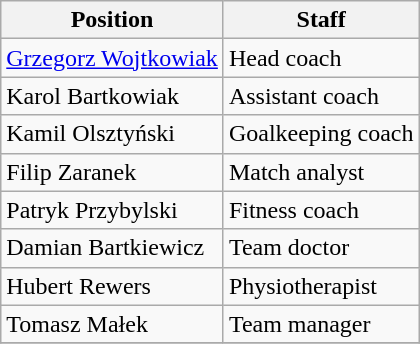<table class="wikitable">
<tr>
<th>Position</th>
<th>Staff</th>
</tr>
<tr>
<td> <a href='#'>Grzegorz Wojtkowiak</a></td>
<td>Head coach</td>
</tr>
<tr>
<td> Karol Bartkowiak</td>
<td>Assistant coach</td>
</tr>
<tr>
<td> Kamil Olsztyński</td>
<td>Goalkeeping coach</td>
</tr>
<tr>
<td> Filip Zaranek</td>
<td>Match analyst</td>
</tr>
<tr>
<td> Patryk Przybylski</td>
<td>Fitness coach</td>
</tr>
<tr>
<td> Damian Bartkiewicz</td>
<td>Team doctor</td>
</tr>
<tr>
<td> Hubert Rewers</td>
<td>Physiotherapist</td>
</tr>
<tr>
<td> Tomasz Małek</td>
<td>Team manager</td>
</tr>
<tr>
</tr>
</table>
